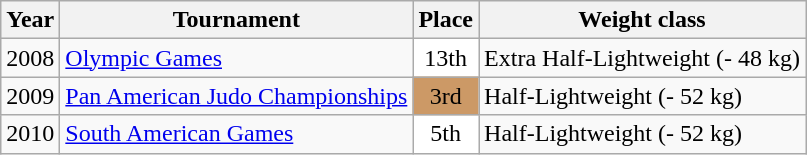<table class=wikitable>
<tr>
<th>Year</th>
<th>Tournament</th>
<th>Place</th>
<th>Weight class</th>
</tr>
<tr>
<td>2008</td>
<td><a href='#'>Olympic Games</a></td>
<td bgcolor="white" align="center">13th</td>
<td>Extra Half-Lightweight (- 48 kg)</td>
</tr>
<tr>
<td>2009</td>
<td><a href='#'>Pan American Judo Championships</a></td>
<td bgcolor="cc9966" align="center">3rd</td>
<td>Half-Lightweight (- 52 kg)</td>
</tr>
<tr>
<td>2010</td>
<td><a href='#'>South American Games</a></td>
<td bgcolor="white" align="center">5th</td>
<td>Half-Lightweight (- 52 kg)</td>
</tr>
</table>
